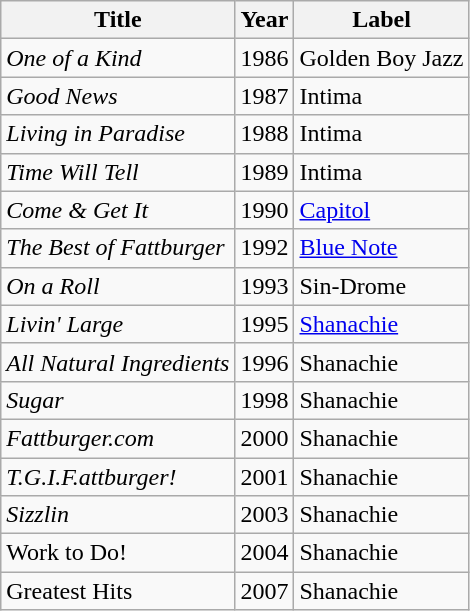<table class="wikitable sortable">
<tr>
<th>Title</th>
<th>Year</th>
<th>Label</th>
</tr>
<tr>
<td><em>One of a Kind</em></td>
<td>1986</td>
<td>Golden Boy Jazz</td>
</tr>
<tr>
<td><em>Good News</em></td>
<td>1987</td>
<td>Intima</td>
</tr>
<tr>
<td><em>Living in Paradise</em></td>
<td>1988</td>
<td>Intima</td>
</tr>
<tr>
<td><em>Time Will Tell</em></td>
<td>1989</td>
<td>Intima</td>
</tr>
<tr>
<td><em>Come & Get It</em></td>
<td>1990</td>
<td><a href='#'>Capitol</a></td>
</tr>
<tr>
<td><em>The Best of Fattburger</em></td>
<td>1992</td>
<td><a href='#'>Blue Note</a></td>
</tr>
<tr>
<td><em>On a Roll</em></td>
<td>1993</td>
<td>Sin-Drome</td>
</tr>
<tr>
<td><em>Livin' Large</em></td>
<td>1995</td>
<td><a href='#'>Shanachie</a></td>
</tr>
<tr>
<td><em>All Natural Ingredients</em></td>
<td>1996</td>
<td>Shanachie</td>
</tr>
<tr>
<td><em>Sugar</em></td>
<td>1998</td>
<td>Shanachie</td>
</tr>
<tr>
<td><em>Fattburger.com</em></td>
<td>2000</td>
<td>Shanachie</td>
</tr>
<tr>
<td><em>T.G.I.F.attburger!</em></td>
<td>2001</td>
<td>Shanachie</td>
</tr>
<tr>
<td><em>Sizzlin<strong></td>
<td>2003</td>
<td>Shanachie</td>
</tr>
<tr>
<td></em>Work to Do!<em></td>
<td>2004</td>
<td>Shanachie</td>
</tr>
<tr>
<td></em>Greatest Hits<em></td>
<td>2007</td>
<td>Shanachie</td>
</tr>
</table>
